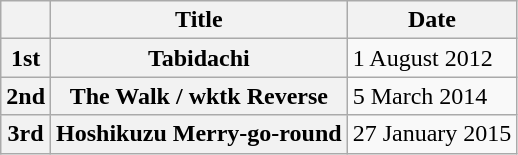<table class="wikitable">
<tr>
<th></th>
<th>Title</th>
<th>Date</th>
</tr>
<tr>
<th>1st</th>
<th>Tabidachi</th>
<td>1 August 2012</td>
</tr>
<tr>
<th>2nd</th>
<th>The Walk / wktk Reverse</th>
<td>5 March 2014</td>
</tr>
<tr>
<th>3rd</th>
<th>Hoshikuzu Merry-go-round</th>
<td>27 January 2015</td>
</tr>
</table>
